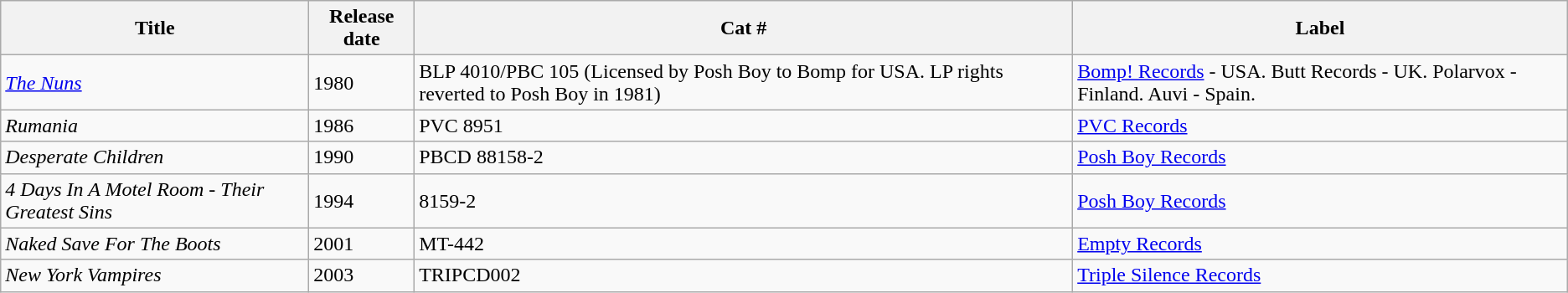<table class="wikitable">
<tr>
<th>Title</th>
<th>Release date</th>
<th>Cat #</th>
<th>Label</th>
</tr>
<tr>
<td><em><a href='#'>The Nuns</a></em></td>
<td>1980</td>
<td>BLP 4010/PBC 105   (Licensed by Posh Boy to Bomp for USA. LP rights reverted to Posh Boy in 1981)</td>
<td><a href='#'>Bomp! Records</a> - USA.  Butt Records - UK.  Polarvox - Finland.  Auvi - Spain.</td>
</tr>
<tr>
<td><em>Rumania</em></td>
<td>1986</td>
<td>PVC 8951</td>
<td><a href='#'>PVC Records</a></td>
</tr>
<tr>
<td><em>Desperate Children</em></td>
<td>1990</td>
<td>PBCD 88158-2</td>
<td><a href='#'>Posh Boy Records</a></td>
</tr>
<tr>
<td><em>4 Days In A Motel Room - Their Greatest Sins</em></td>
<td>1994</td>
<td>8159-2</td>
<td><a href='#'>Posh Boy Records</a></td>
</tr>
<tr>
<td><em>Naked Save For The Boots</em></td>
<td>2001</td>
<td>MT-442</td>
<td><a href='#'>Empty Records</a></td>
</tr>
<tr>
<td><em>New York Vampires</em></td>
<td>2003</td>
<td>TRIPCD002</td>
<td><a href='#'>Triple Silence Records</a></td>
</tr>
</table>
